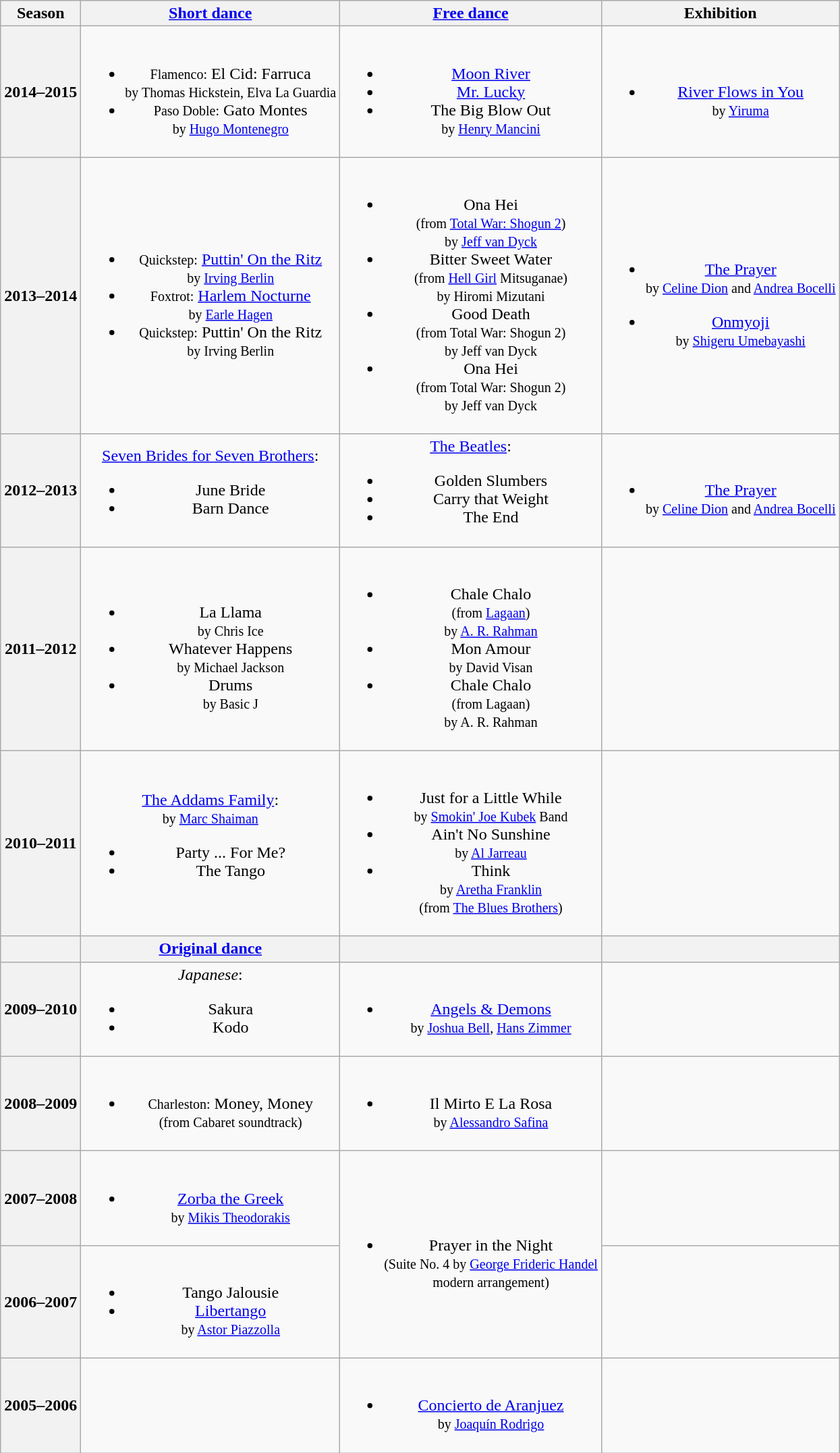<table class="wikitable" style="text-align:center">
<tr>
<th>Season</th>
<th><a href='#'>Short dance</a></th>
<th><a href='#'>Free dance</a></th>
<th>Exhibition</th>
</tr>
<tr>
<th>2014–2015 <br> </th>
<td><br><ul><li><small>Flamenco:</small> El Cid: Farruca <br><small> by Thomas Hickstein, Elva La Guardia </small></li><li><small>Paso Doble:</small> Gato Montes  <br><small> by <a href='#'>Hugo Montenegro</a> </small></li></ul></td>
<td><br><ul><li><a href='#'>Moon River</a></li><li><a href='#'>Mr. Lucky</a></li><li>The Big Blow Out <br><small> by <a href='#'>Henry Mancini</a></small></li></ul></td>
<td><br><ul><li><a href='#'>River Flows in You</a> <br><small> by <a href='#'>Yiruma</a> </small></li></ul></td>
</tr>
<tr>
<th>2013–2014 <br> </th>
<td><br><ul><li><small>Quickstep:</small> <a href='#'>Puttin' On the Ritz</a> <br><small> by <a href='#'>Irving Berlin</a> </small></li><li><small>Foxtrot:</small> <a href='#'>Harlem Nocturne</a> <br><small> by <a href='#'>Earle Hagen</a> </small></li><li><small>Quickstep:</small> Puttin' On the Ritz <br><small> by Irving Berlin </small></li></ul></td>
<td><br><ul><li>Ona Hei <br><small> (from <a href='#'>Total War: Shogun 2</a>) <br> by <a href='#'>Jeff van Dyck</a> </small></li><li>Bitter Sweet Water <br><small> (from <a href='#'>Hell Girl</a> Mitsuganae) <br> by Hiromi Mizutani </small></li><li>Good Death <br><small> (from Total War: Shogun 2) <br> by Jeff van Dyck </small></li><li>Ona Hei <br><small> (from Total War: Shogun 2) <br> by Jeff van Dyck </small></li></ul></td>
<td><br><ul><li><a href='#'>The Prayer</a> <br><small> by <a href='#'>Celine Dion</a> and <a href='#'>Andrea Bocelli</a> </small></li></ul><ul><li><a href='#'>Onmyoji</a> <br><small> by <a href='#'>Shigeru Umebayashi</a> </small></li></ul></td>
</tr>
<tr>
<th>2012–2013 <br> </th>
<td><a href='#'>Seven Brides for Seven Brothers</a>:<br><ul><li>June Bride</li><li>Barn Dance</li></ul></td>
<td><a href='#'>The Beatles</a>:<br><ul><li>Golden Slumbers</li><li>Carry that Weight</li><li>The End</li></ul></td>
<td><br><ul><li><a href='#'>The Prayer</a> <br><small> by <a href='#'>Celine Dion</a> and <a href='#'>Andrea Bocelli</a> </small></li></ul></td>
</tr>
<tr>
<th>2011–2012 <br> </th>
<td><br><ul><li>La Llama <br><small> by Chris Ice </small></li><li>Whatever Happens <br><small> by Michael Jackson </small></li><li>Drums <br><small> by Basic J </small></li></ul></td>
<td><br><ul><li>Chale Chalo <br><small> (from <a href='#'>Lagaan</a>) <br> by <a href='#'>A. R. Rahman</a> </small></li><li>Mon Amour <br><small> by David Visan </small></li><li>Chale Chalo <br><small> (from Lagaan) <br> by A. R. Rahman </small></li></ul></td>
<td></td>
</tr>
<tr>
<th>2010–2011 <br> </th>
<td><a href='#'>The Addams Family</a>: <br><small> by <a href='#'>Marc Shaiman</a> </small><br><ul><li>Party ... For Me?</li><li>The Tango</li></ul></td>
<td><br><ul><li>Just for a Little While <br><small> by <a href='#'>Smokin' Joe Kubek</a> Band </small></li><li>Ain't No Sunshine <br><small> by <a href='#'>Al Jarreau</a> </small></li><li>Think <br><small> by <a href='#'>Aretha Franklin</a> <br> (from <a href='#'>The Blues Brothers</a>) </small></li></ul></td>
<td></td>
</tr>
<tr>
<th></th>
<th><a href='#'>Original dance</a></th>
<th></th>
<th></th>
</tr>
<tr>
<th>2009–2010 <br> </th>
<td><em>Japanese</em>:<br><ul><li>Sakura</li><li>Kodo</li></ul></td>
<td><br><ul><li><a href='#'>Angels & Demons</a> <br><small> by <a href='#'>Joshua Bell</a>, <a href='#'>Hans Zimmer</a> </small></li></ul></td>
<td></td>
</tr>
<tr>
<th>2008–2009 <br> </th>
<td><br><ul><li><small>Charleston:</small> Money, Money <br><small> (from Cabaret soundtrack) </small></li></ul></td>
<td><br><ul><li>Il Mirto E La Rosa <br><small> by <a href='#'>Alessandro Safina</a> </small></li></ul></td>
<td></td>
</tr>
<tr>
<th>2007–2008 <br> </th>
<td><br><ul><li><a href='#'>Zorba the Greek</a> <br><small> by <a href='#'>Mikis Theodorakis</a> </small></li></ul></td>
<td rowspan=2><br><ul><li>Prayer in the Night <br><small> (Suite No. 4 by <a href='#'>George Frideric Handel</a> <br> modern arrangement) </small></li></ul></td>
<td></td>
</tr>
<tr>
<th>2006–2007 <br> </th>
<td><br><ul><li>Tango Jalousie</li><li><a href='#'>Libertango</a> <br><small> by <a href='#'>Astor Piazzolla</a> </small></li></ul></td>
<td></td>
</tr>
<tr>
<th>2005–2006 <br> </th>
<td></td>
<td><br><ul><li><a href='#'>Concierto de Aranjuez</a> <br><small> by <a href='#'>Joaquín Rodrigo</a> </small></li></ul></td>
<td></td>
</tr>
</table>
